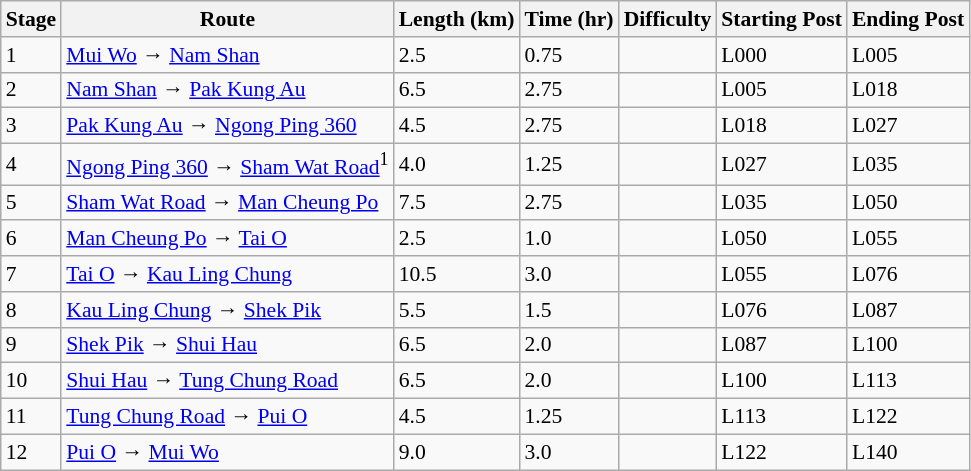<table class="wikitable" border="1" style="text-align:left;font-size:90%;">
<tr>
<th>Stage</th>
<th>Route</th>
<th>Length (km)</th>
<th>Time (hr)</th>
<th>Difficulty</th>
<th>Starting Post</th>
<th>Ending Post</th>
</tr>
<tr>
<td>1</td>
<td><a href='#'>Mui Wo</a> → <a href='#'>Nam Shan</a></td>
<td>2.5</td>
<td>0.75</td>
<td></td>
<td>L000</td>
<td>L005</td>
</tr>
<tr>
<td>2</td>
<td><a href='#'>Nam Shan</a> → <a href='#'>Pak Kung Au</a></td>
<td>6.5</td>
<td>2.75</td>
<td></td>
<td>L005</td>
<td>L018</td>
</tr>
<tr>
<td>3</td>
<td><a href='#'>Pak Kung Au</a> → <a href='#'>Ngong Ping 360</a></td>
<td>4.5</td>
<td>2.75</td>
<td></td>
<td>L018</td>
<td>L027</td>
</tr>
<tr>
<td>4</td>
<td><a href='#'>Ngong Ping 360</a> → <a href='#'>Sham Wat Road</a><sup>1</sup></td>
<td>4.0</td>
<td>1.25</td>
<td></td>
<td>L027</td>
<td>L035</td>
</tr>
<tr>
<td>5</td>
<td><a href='#'>Sham Wat Road</a> → <a href='#'>Man Cheung Po</a></td>
<td>7.5</td>
<td>2.75</td>
<td></td>
<td>L035</td>
<td>L050</td>
</tr>
<tr>
<td>6</td>
<td><a href='#'>Man Cheung Po</a> → <a href='#'>Tai O</a></td>
<td>2.5</td>
<td>1.0</td>
<td></td>
<td>L050</td>
<td>L055</td>
</tr>
<tr>
<td>7</td>
<td><a href='#'>Tai O</a> → <a href='#'>Kau Ling Chung</a></td>
<td>10.5</td>
<td>3.0</td>
<td></td>
<td>L055</td>
<td>L076</td>
</tr>
<tr>
<td>8</td>
<td><a href='#'>Kau Ling Chung</a> → <a href='#'>Shek Pik</a></td>
<td>5.5</td>
<td>1.5</td>
<td></td>
<td>L076</td>
<td>L087</td>
</tr>
<tr>
<td>9</td>
<td><a href='#'>Shek Pik</a> → <a href='#'>Shui Hau</a></td>
<td>6.5</td>
<td>2.0</td>
<td></td>
<td>L087</td>
<td>L100</td>
</tr>
<tr>
<td>10</td>
<td><a href='#'>Shui Hau</a> → <a href='#'>Tung Chung Road</a></td>
<td>6.5</td>
<td>2.0</td>
<td></td>
<td>L100</td>
<td>L113</td>
</tr>
<tr>
<td>11</td>
<td><a href='#'>Tung Chung Road</a> → <a href='#'>Pui O</a></td>
<td>4.5</td>
<td>1.25</td>
<td></td>
<td>L113</td>
<td>L122</td>
</tr>
<tr>
<td>12</td>
<td><a href='#'>Pui O</a> → <a href='#'>Mui Wo</a></td>
<td>9.0</td>
<td>3.0</td>
<td></td>
<td>L122</td>
<td>L140</td>
</tr>
</table>
